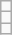<table class="wikitable">
<tr>
<td></td>
</tr>
<tr>
<td></td>
</tr>
<tr>
<td></td>
</tr>
</table>
